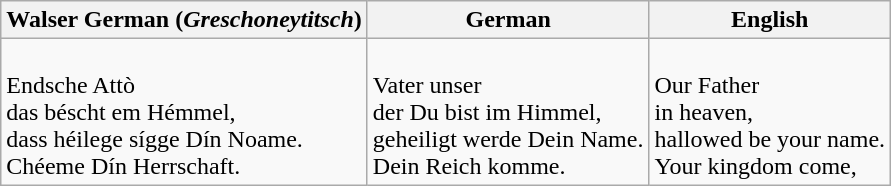<table class="wikitable">
<tr>
<th>Walser German (<em>Greschoneytitsch</em>)</th>
<th>German</th>
<th>English</th>
</tr>
<tr>
<td><br>Endsche Attò<br>
das béscht em Hémmel,<br>
dass héilege sígge Dín Noame.<br>
Chéeme Dín Herrschaft.<br></td>
<td><br>Vater unser<br>
der Du bist im Himmel,<br>
geheiligt werde Dein Name.<br>
Dein Reich komme.</td>
<td><br>Our Father<br>
in heaven,<br>
hallowed be your name.<br>
Your kingdom come,</td>
</tr>
</table>
